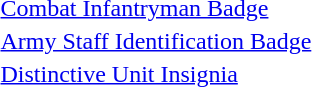<table>
<tr>
<td></td>
<td><a href='#'>Combat Infantryman Badge</a></td>
</tr>
<tr>
<td></td>
<td><a href='#'>Army Staff Identification Badge</a></td>
</tr>
<tr>
<td></td>
<td><a href='#'>Distinctive Unit Insignia</a></td>
</tr>
</table>
